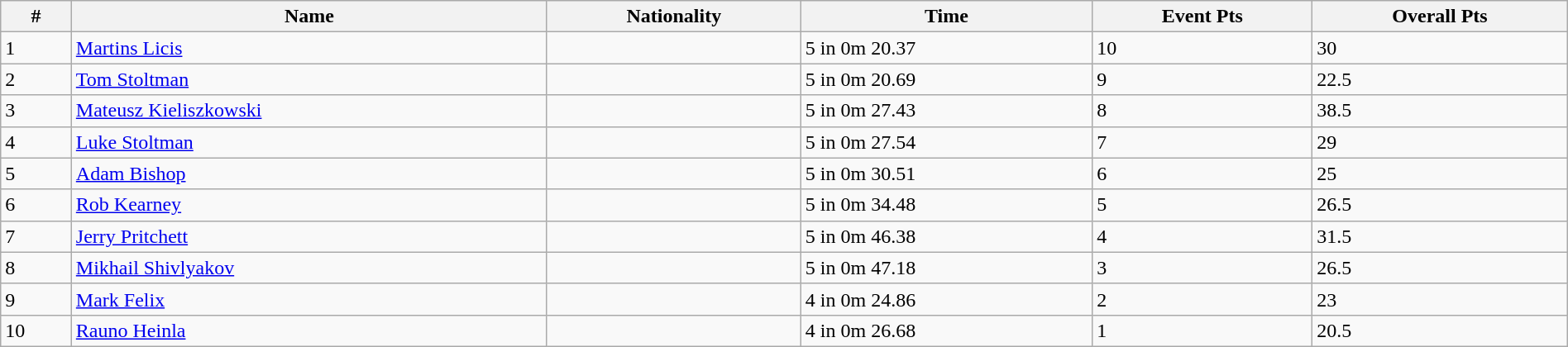<table class="wikitable sortable" style="display: inline-table;width: 100%;">
<tr>
<th>#</th>
<th>Name</th>
<th>Nationality</th>
<th>Time</th>
<th>Event Pts</th>
<th>Overall Pts</th>
</tr>
<tr>
<td>1</td>
<td><a href='#'>Martins Licis</a></td>
<td></td>
<td>5 in 0m 20.37</td>
<td>10</td>
<td>30</td>
</tr>
<tr>
<td>2</td>
<td><a href='#'>Tom Stoltman</a></td>
<td></td>
<td>5 in 0m 20.69</td>
<td>9</td>
<td>22.5</td>
</tr>
<tr>
<td>3</td>
<td><a href='#'>Mateusz Kieliszkowski</a></td>
<td></td>
<td>5 in 0m 27.43</td>
<td>8</td>
<td>38.5</td>
</tr>
<tr>
<td>4</td>
<td><a href='#'>Luke Stoltman</a></td>
<td></td>
<td>5 in 0m 27.54</td>
<td>7</td>
<td>29</td>
</tr>
<tr>
<td>5</td>
<td><a href='#'>Adam Bishop</a></td>
<td></td>
<td>5 in 0m 30.51</td>
<td>6</td>
<td>25</td>
</tr>
<tr>
<td>6</td>
<td><a href='#'>Rob Kearney</a></td>
<td></td>
<td>5 in 0m 34.48</td>
<td>5</td>
<td>26.5</td>
</tr>
<tr>
<td>7</td>
<td><a href='#'>Jerry Pritchett</a></td>
<td></td>
<td>5 in 0m 46.38</td>
<td>4</td>
<td>31.5</td>
</tr>
<tr>
<td>8</td>
<td><a href='#'>Mikhail Shivlyakov</a></td>
<td></td>
<td>5 in 0m 47.18</td>
<td>3</td>
<td>26.5</td>
</tr>
<tr>
<td>9</td>
<td><a href='#'>Mark Felix</a></td>
<td></td>
<td>4 in 0m 24.86</td>
<td>2</td>
<td>23</td>
</tr>
<tr>
<td>10</td>
<td><a href='#'>Rauno Heinla</a></td>
<td></td>
<td>4 in 0m 26.68</td>
<td>1</td>
<td>20.5</td>
</tr>
</table>
